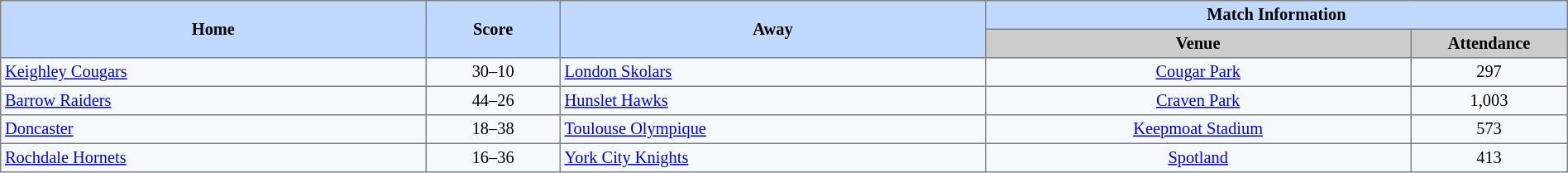<table border=1 style="border-collapse:collapse; font-size:85%; text-align:center;" cellpadding=3 cellspacing=0 width=100%>
<tr bgcolor=#C1D8FF>
<th rowspan=2 width=19%>Home</th>
<th rowspan=2 width=6%>Score</th>
<th rowspan=2 width=19%>Away</th>
<th colspan=2>Match Information</th>
</tr>
<tr bgcolor=#CCCCCC>
<th width=19%>Venue</th>
<th width=7%>Attendance</th>
</tr>
<tr bgcolor=#F5FAFF>
<td align=left> <a href='#'>Keighley Cougars</a></td>
<td>30–10</td>
<td align=left> <a href='#'>London Skolars</a></td>
<td><a href='#'>Cougar Park</a></td>
<td>297</td>
</tr>
<tr bgcolor=#F5FAFF>
<td align=left> <a href='#'>Barrow Raiders</a></td>
<td>44–26</td>
<td align=left> <a href='#'>Hunslet Hawks</a></td>
<td><a href='#'>Craven Park</a></td>
<td>1,003</td>
</tr>
<tr bgcolor=#F5FAFF>
<td align=left> <a href='#'>Doncaster</a></td>
<td>18–38</td>
<td align=left> <a href='#'>Toulouse Olympique</a></td>
<td><a href='#'>Keepmoat Stadium</a></td>
<td>573</td>
</tr>
<tr bgcolor=#F5FAFF>
<td align=left> <a href='#'>Rochdale Hornets</a></td>
<td>16–36</td>
<td align=left> <a href='#'>York City Knights</a></td>
<td><a href='#'>Spotland</a></td>
<td>413</td>
</tr>
</table>
